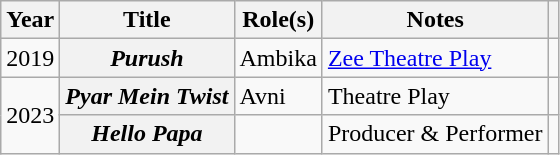<table class="wikitable plainrowheaders sortable" style="margin-right: 0;">
<tr>
<th scope="col">Year</th>
<th scope="col">Title</th>
<th scope="col" class="unsortable">Role(s)</th>
<th scope="col" class="unsortable">Notes</th>
<th scope="col" class="unsortable"></th>
</tr>
<tr>
<td>2019</td>
<th scope="row"><em>Purush</em></th>
<td>Ambika</td>
<td><a href='#'> Zee Theatre Play</a></td>
<td></td>
</tr>
<tr>
<td rowspan="7">2023</td>
<th scope="row"><em>Pyar Mein Twist</em></th>
<td>Avni</td>
<td>Theatre Play</td>
<td style="text-align:center;"></td>
</tr>
<tr>
<th scope="row"><em>Hello Papa</em></th>
<td></td>
<td>Producer & Performer</td>
<td></td>
</tr>
</table>
